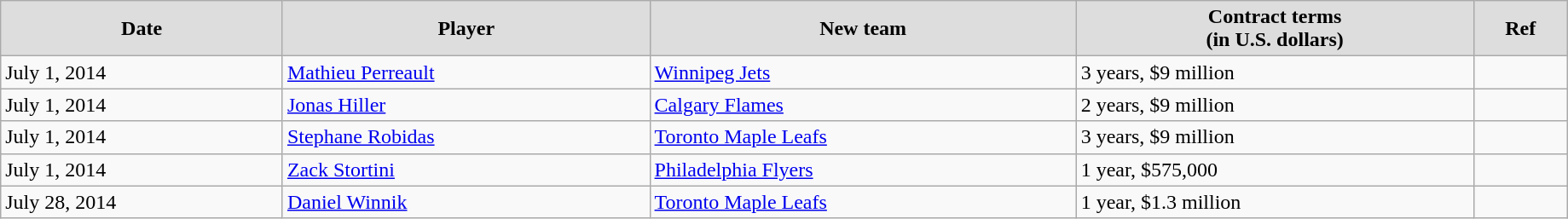<table class="wikitable" width=97%>
<tr align="center" bgcolor="#dddddd">
<td><strong>Date</strong></td>
<td><strong>Player</strong></td>
<td><strong>New team</strong></td>
<td><strong>Contract terms</strong><br><strong>(in U.S. dollars)</strong></td>
<td><strong>Ref</strong></td>
</tr>
<tr>
<td>July 1, 2014</td>
<td><a href='#'>Mathieu Perreault</a></td>
<td><a href='#'>Winnipeg Jets</a></td>
<td>3 years, $9 million</td>
<td></td>
</tr>
<tr>
<td>July 1, 2014</td>
<td><a href='#'>Jonas Hiller</a></td>
<td><a href='#'>Calgary Flames</a></td>
<td>2 years, $9 million</td>
<td></td>
</tr>
<tr>
<td>July 1, 2014</td>
<td><a href='#'>Stephane Robidas</a></td>
<td><a href='#'>Toronto Maple Leafs</a></td>
<td>3 years, $9 million</td>
<td></td>
</tr>
<tr>
<td>July 1, 2014</td>
<td><a href='#'>Zack Stortini</a></td>
<td><a href='#'>Philadelphia Flyers</a></td>
<td>1 year, $575,000</td>
<td></td>
</tr>
<tr>
<td>July 28, 2014</td>
<td><a href='#'>Daniel Winnik</a></td>
<td><a href='#'>Toronto Maple Leafs</a></td>
<td>1 year, $1.3 million</td>
<td></td>
</tr>
</table>
